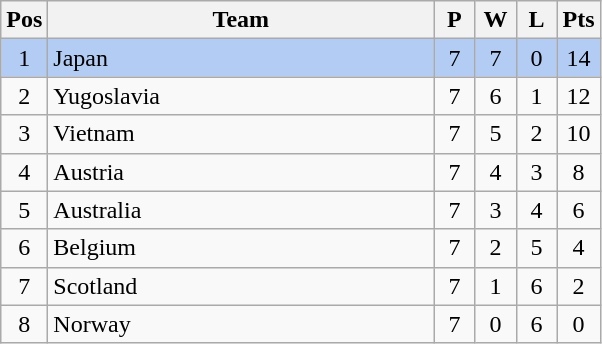<table class="wikitable" style="font-size: 100%">
<tr>
<th width=15>Pos</th>
<th width=250>Team</th>
<th width=20>P</th>
<th width=20>W</th>
<th width=20>L</th>
<th width=20>Pts</th>
</tr>
<tr align=center style="background: #b2ccf4;">
<td>1</td>
<td align="left"> Japan</td>
<td>7</td>
<td>7</td>
<td>0</td>
<td>14</td>
</tr>
<tr align=center>
<td>2</td>
<td align="left"> Yugoslavia</td>
<td>7</td>
<td>6</td>
<td>1</td>
<td>12</td>
</tr>
<tr align=center>
<td>3</td>
<td align="left"> Vietnam</td>
<td>7</td>
<td>5</td>
<td>2</td>
<td>10</td>
</tr>
<tr align=center>
<td>4</td>
<td align="left"> Austria</td>
<td>7</td>
<td>4</td>
<td>3</td>
<td>8</td>
</tr>
<tr align=center>
<td>5</td>
<td align="left"> Australia</td>
<td>7</td>
<td>3</td>
<td>4</td>
<td>6</td>
</tr>
<tr align=center>
<td>6</td>
<td align="left"> Belgium</td>
<td>7</td>
<td>2</td>
<td>5</td>
<td>4</td>
</tr>
<tr align=center>
<td>7</td>
<td align="left"> Scotland</td>
<td>7</td>
<td>1</td>
<td>6</td>
<td>2</td>
</tr>
<tr align=center>
<td>8</td>
<td align="left"> Norway</td>
<td>7</td>
<td>0</td>
<td>6</td>
<td>0</td>
</tr>
</table>
